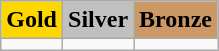<table class=wikitable>
<tr>
<td align=center bgcolor=gold> <strong>Gold</strong></td>
<td align=center bgcolor=silver> <strong>Silver</strong></td>
<td align=center bgcolor=cc9966> <strong>Bronze</strong></td>
</tr>
<tr>
<td></td>
<td></td>
<td></td>
</tr>
</table>
